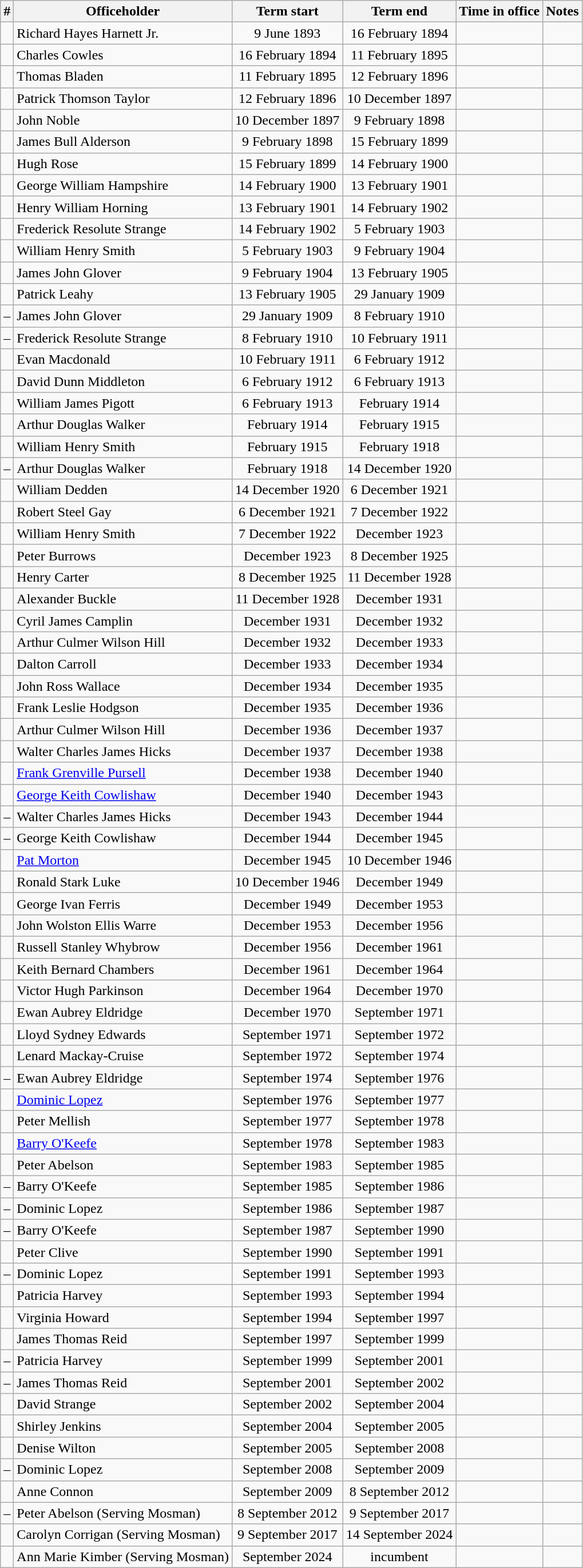<table class="wikitable sortable">
<tr>
<th>#</th>
<th>Officeholder</th>
<th>Term start</th>
<th>Term end</th>
<th>Time in office</th>
<th>Notes</th>
</tr>
<tr>
<td align=center></td>
<td>Richard Hayes Harnett Jr.</td>
<td align=center>9 June 1893</td>
<td align=center>16 February 1894</td>
<td align=right></td>
<td></td>
</tr>
<tr>
<td align=center></td>
<td>Charles Cowles</td>
<td align=center>16 February 1894</td>
<td align=center>11 February 1895</td>
<td align=right></td>
<td></td>
</tr>
<tr>
<td align=center></td>
<td>Thomas Bladen</td>
<td align=center>11 February 1895</td>
<td align=center>12 February 1896</td>
<td align=right></td>
<td></td>
</tr>
<tr>
<td align=center></td>
<td>Patrick Thomson Taylor</td>
<td align=center>12 February 1896</td>
<td align=center>10 December 1897</td>
<td align=right></td>
<td></td>
</tr>
<tr>
<td align=center></td>
<td>John Noble</td>
<td align=center>10 December 1897</td>
<td align=center>9 February 1898</td>
<td align=right></td>
<td></td>
</tr>
<tr>
<td align=center></td>
<td>James Bull Alderson</td>
<td align=center>9 February 1898</td>
<td align=center>15 February 1899</td>
<td align=right></td>
<td></td>
</tr>
<tr>
<td align=center></td>
<td>Hugh Rose</td>
<td align=center>15 February 1899</td>
<td align=center>14 February 1900</td>
<td align=right></td>
<td></td>
</tr>
<tr>
<td align=center></td>
<td>George William Hampshire</td>
<td align=center>14 February 1900</td>
<td align=center>13 February 1901</td>
<td align=right></td>
<td></td>
</tr>
<tr>
<td align=center></td>
<td>Henry William Horning</td>
<td align=center>13 February 1901</td>
<td align=center>14 February 1902</td>
<td align=right></td>
<td></td>
</tr>
<tr>
<td align=center></td>
<td>Frederick Resolute Strange</td>
<td align=center>14 February 1902</td>
<td align=center>5 February 1903</td>
<td align=right></td>
<td></td>
</tr>
<tr>
<td align=center></td>
<td>William Henry Smith</td>
<td align=center>5 February 1903</td>
<td align=center>9 February 1904</td>
<td align=right></td>
<td></td>
</tr>
<tr>
<td align=center></td>
<td>James John Glover</td>
<td align=center>9 February 1904</td>
<td align=center>13 February 1905</td>
<td align=right></td>
<td></td>
</tr>
<tr>
<td align=center></td>
<td>Patrick Leahy</td>
<td align=center>13 February 1905</td>
<td align=center>29 January 1909</td>
<td align=right></td>
<td></td>
</tr>
<tr>
<td align=center>–</td>
<td>James John Glover</td>
<td align=center>29 January 1909</td>
<td align=center>8 February 1910</td>
<td align=right></td>
<td></td>
</tr>
<tr>
<td align=center>–</td>
<td>Frederick Resolute Strange</td>
<td align=center>8 February 1910</td>
<td align=center>10 February 1911</td>
<td align=right></td>
<td></td>
</tr>
<tr>
<td align=center></td>
<td>Evan Macdonald</td>
<td align=center>10 February 1911</td>
<td align=center>6 February 1912</td>
<td align=right></td>
<td></td>
</tr>
<tr>
<td align=center></td>
<td>David Dunn Middleton</td>
<td align=center>6 February 1912</td>
<td align=center>6 February 1913</td>
<td align=right></td>
<td></td>
</tr>
<tr>
<td align=center></td>
<td>William James Pigott</td>
<td align=center>6 February 1913</td>
<td align=center>February 1914</td>
<td></td>
<td></td>
</tr>
<tr>
<td align=center></td>
<td>Arthur Douglas Walker</td>
<td align=center>February 1914</td>
<td align=center>February 1915</td>
<td></td>
<td></td>
</tr>
<tr>
<td align=center></td>
<td>William Henry Smith</td>
<td align=center>February 1915</td>
<td align=center>February 1918</td>
<td></td>
<td></td>
</tr>
<tr>
<td align=center>–</td>
<td>Arthur Douglas Walker</td>
<td align=center>February 1918</td>
<td align=center>14 December 1920</td>
<td></td>
<td></td>
</tr>
<tr>
<td align=center></td>
<td>William Dedden</td>
<td align=center>14 December 1920</td>
<td align=center>6 December 1921</td>
<td align=right></td>
<td></td>
</tr>
<tr>
<td align=center></td>
<td>Robert Steel Gay</td>
<td align=center>6 December 1921</td>
<td align=center>7 December 1922</td>
<td align=right></td>
<td></td>
</tr>
<tr>
<td align=center></td>
<td>William Henry Smith</td>
<td align=center>7 December 1922</td>
<td align=center>December 1923</td>
<td></td>
<td></td>
</tr>
<tr>
<td align=center></td>
<td>Peter Burrows</td>
<td align=center>December 1923</td>
<td align=center>8 December 1925</td>
<td></td>
<td></td>
</tr>
<tr>
<td align=center></td>
<td>Henry Carter</td>
<td align=center>8 December 1925</td>
<td align=center>11 December 1928</td>
<td align=right></td>
<td></td>
</tr>
<tr>
<td align=center></td>
<td>Alexander Buckle</td>
<td align=center>11 December 1928</td>
<td align=center>December 1931</td>
<td></td>
<td></td>
</tr>
<tr>
<td align=center></td>
<td>Cyril James Camplin</td>
<td align=center>December 1931</td>
<td align=center>December 1932</td>
<td></td>
<td></td>
</tr>
<tr>
<td align=center></td>
<td>Arthur Culmer Wilson Hill</td>
<td align=center>December 1932</td>
<td align=center>December 1933</td>
<td></td>
<td></td>
</tr>
<tr>
<td align=center></td>
<td>Dalton Carroll</td>
<td align=center>December 1933</td>
<td align=center>December 1934</td>
<td></td>
<td></td>
</tr>
<tr>
<td align=center></td>
<td>John Ross Wallace</td>
<td align=center>December 1934</td>
<td align=center>December 1935</td>
<td></td>
<td></td>
</tr>
<tr>
<td align=center></td>
<td>Frank Leslie Hodgson</td>
<td align=center>December 1935</td>
<td align=center>December 1936</td>
<td></td>
<td></td>
</tr>
<tr>
<td align=center></td>
<td>Arthur Culmer Wilson Hill</td>
<td align=center>December 1936</td>
<td align=center>December 1937</td>
<td></td>
<td></td>
</tr>
<tr>
<td align=center></td>
<td>Walter Charles James Hicks</td>
<td align=center>December 1937</td>
<td align=center>December 1938</td>
<td></td>
<td></td>
</tr>
<tr>
<td align=center></td>
<td><a href='#'>Frank Grenville Pursell</a> </td>
<td align=center>December 1938</td>
<td align=center>December 1940</td>
<td></td>
<td></td>
</tr>
<tr>
<td align=center></td>
<td><a href='#'>George Keith Cowlishaw</a></td>
<td align=center>December 1940</td>
<td align=center>December 1943</td>
<td></td>
<td></td>
</tr>
<tr>
<td align=center>–</td>
<td>Walter Charles James Hicks</td>
<td align=center>December 1943</td>
<td align=center>December 1944</td>
<td></td>
<td></td>
</tr>
<tr>
<td align=center>–</td>
<td>George Keith Cowlishaw</td>
<td align=center>December 1944</td>
<td align=center>December 1945</td>
<td></td>
<td></td>
</tr>
<tr>
<td align=center></td>
<td><a href='#'>Pat Morton</a></td>
<td align=center>December 1945</td>
<td align=center>10 December 1946</td>
<td></td>
<td></td>
</tr>
<tr>
<td align=center></td>
<td>Ronald Stark Luke </td>
<td align=center>10 December 1946</td>
<td align=center>December 1949</td>
<td></td>
<td></td>
</tr>
<tr>
<td align=center></td>
<td>George Ivan Ferris </td>
<td align=center>December 1949</td>
<td align=center>December 1953</td>
<td></td>
<td></td>
</tr>
<tr>
<td align=center></td>
<td>John Wolston Ellis Warre</td>
<td align=center>December 1953</td>
<td align=center>December 1956</td>
<td></td>
<td></td>
</tr>
<tr>
<td align=center></td>
<td>Russell Stanley Whybrow</td>
<td align=center>December 1956</td>
<td align=center>December 1961</td>
<td></td>
<td></td>
</tr>
<tr>
<td align=center></td>
<td>Keith Bernard Chambers</td>
<td align=center>December 1961</td>
<td align=center>December 1964</td>
<td></td>
<td></td>
</tr>
<tr>
<td align=center></td>
<td>Victor Hugh Parkinson </td>
<td align=center>December 1964</td>
<td align=center>December 1970</td>
<td></td>
<td></td>
</tr>
<tr>
<td align=center></td>
<td>Ewan Aubrey Eldridge</td>
<td align=center>December 1970</td>
<td align=center>September 1971</td>
<td></td>
<td></td>
</tr>
<tr>
<td align=center></td>
<td>Lloyd Sydney Edwards</td>
<td align=center>September 1971</td>
<td align=center>September 1972</td>
<td></td>
<td></td>
</tr>
<tr>
<td align=center></td>
<td>Lenard Mackay-Cruise</td>
<td align=center>September 1972</td>
<td align=center>September 1974</td>
<td></td>
<td></td>
</tr>
<tr>
<td align=center>–</td>
<td>Ewan Aubrey Eldridge</td>
<td align=center>September 1974</td>
<td align=center>September 1976</td>
<td></td>
<td></td>
</tr>
<tr>
<td align=center></td>
<td><a href='#'>Dominic Lopez</a></td>
<td align=center>September 1976</td>
<td align=center>September 1977</td>
<td></td>
<td></td>
</tr>
<tr>
<td align=center></td>
<td>Peter Mellish</td>
<td align=center>September 1977</td>
<td align=center>September 1978</td>
<td></td>
<td></td>
</tr>
<tr>
<td align=center></td>
<td><a href='#'>Barry O'Keefe</a> </td>
<td align=center>September 1978</td>
<td align=center>September 1983</td>
<td></td>
<td></td>
</tr>
<tr>
<td align=center></td>
<td>Peter Abelson</td>
<td align=center>September 1983</td>
<td align=center>September 1985</td>
<td></td>
<td></td>
</tr>
<tr>
<td align=center>–</td>
<td>Barry O'Keefe </td>
<td align=center>September 1985</td>
<td align=center>September 1986</td>
<td></td>
<td></td>
</tr>
<tr>
<td align=center>–</td>
<td>Dominic Lopez</td>
<td align=center>September 1986</td>
<td align=center>September 1987</td>
<td></td>
<td></td>
</tr>
<tr>
<td align=center>–</td>
<td>Barry O'Keefe </td>
<td align=center>September 1987</td>
<td align=center>September 1990</td>
<td></td>
<td></td>
</tr>
<tr>
<td align=center></td>
<td>Peter Clive</td>
<td align=center>September 1990</td>
<td align=center>September 1991</td>
<td></td>
<td></td>
</tr>
<tr>
<td align=center>–</td>
<td>Dominic Lopez</td>
<td align=center>September 1991</td>
<td align=center>September 1993</td>
<td></td>
<td></td>
</tr>
<tr>
<td align=center></td>
<td>Patricia Harvey</td>
<td align=center>September 1993</td>
<td align=center>September 1994</td>
<td></td>
<td></td>
</tr>
<tr>
<td align=center></td>
<td>Virginia Howard</td>
<td align=center>September 1994</td>
<td align=center>September 1997</td>
<td></td>
<td></td>
</tr>
<tr>
<td align=center></td>
<td>James Thomas Reid</td>
<td align=center>September 1997</td>
<td align=center>September 1999</td>
<td></td>
<td></td>
</tr>
<tr>
<td align=center>–</td>
<td>Patricia Harvey </td>
<td align=center>September 1999</td>
<td align=center>September 2001</td>
<td></td>
<td></td>
</tr>
<tr>
<td align=center>–</td>
<td>James Thomas Reid</td>
<td align=center>September 2001</td>
<td align=center>September 2002</td>
<td></td>
<td></td>
</tr>
<tr>
<td align=center></td>
<td>David Strange</td>
<td align=center>September 2002</td>
<td align=center>September 2004</td>
<td></td>
<td></td>
</tr>
<tr>
<td align=center></td>
<td>Shirley Jenkins</td>
<td align=center>September 2004</td>
<td align=center>September 2005</td>
<td></td>
<td></td>
</tr>
<tr>
<td align=center></td>
<td>Denise Wilton</td>
<td align=center>September 2005</td>
<td align=center>September 2008</td>
<td></td>
<td></td>
</tr>
<tr>
<td align=center>–</td>
<td>Dominic Lopez </td>
<td align=center>September 2008</td>
<td align=center>September 2009</td>
<td></td>
<td></td>
</tr>
<tr>
<td align=center></td>
<td>Anne Connon</td>
<td align=center>September 2009</td>
<td align=center>8 September 2012</td>
<td></td>
<td></td>
</tr>
<tr>
<td align=center>–</td>
<td>Peter Abelson (Serving Mosman)</td>
<td align=center>8 September 2012</td>
<td align=center>9 September 2017</td>
<td align=right></td>
<td></td>
</tr>
<tr>
<td align=center></td>
<td>Carolyn Corrigan (Serving Mosman)</td>
<td align=center>9 September 2017</td>
<td align=center>14 September 2024</td>
<td align="right"></td>
<td></td>
</tr>
<tr>
<td align=center></td>
<td>Ann Marie Kimber (Serving Mosman)</td>
<td align=center>September 2024</td>
<td align=center>incumbent</td>
<td></td>
<td></td>
</tr>
</table>
